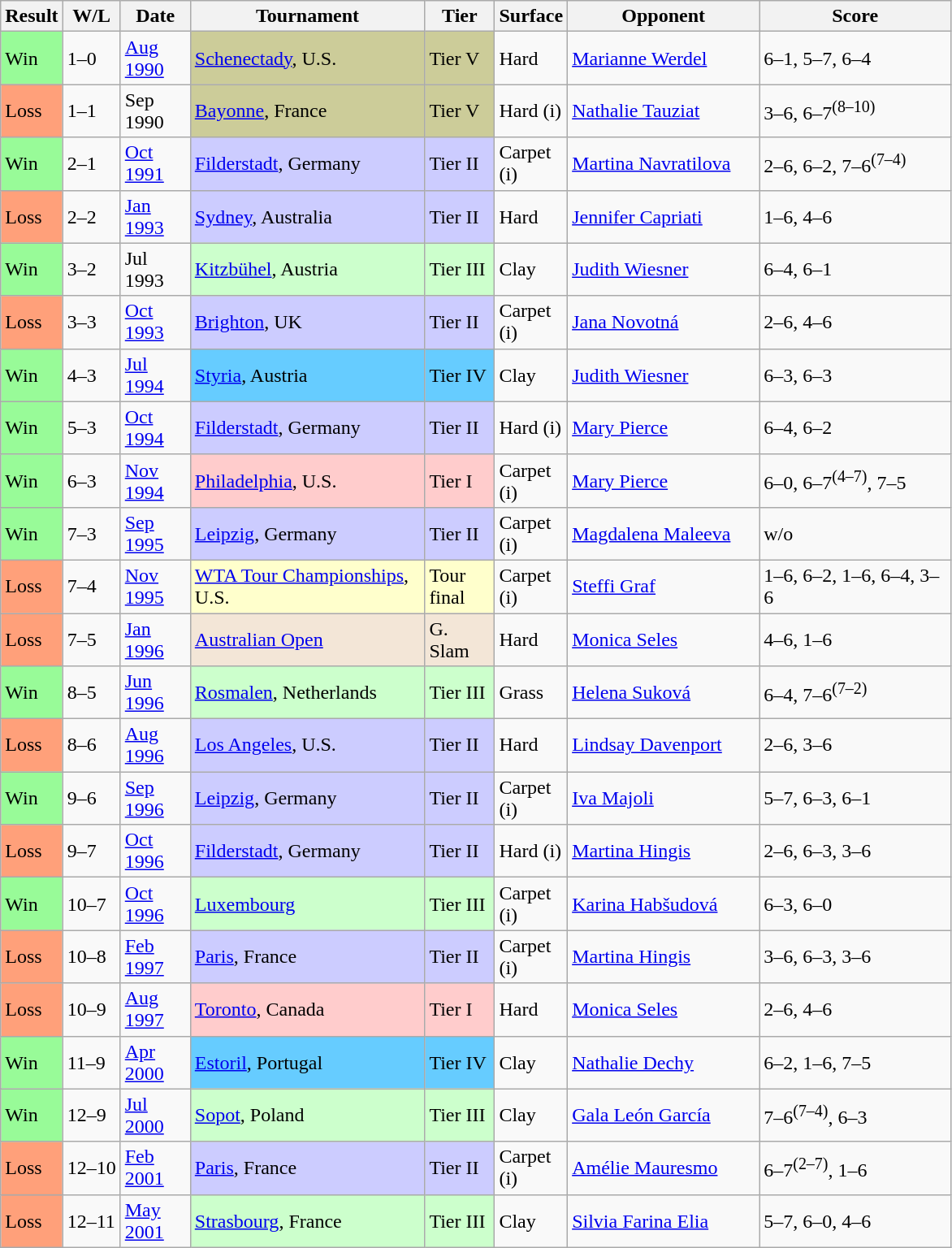<table class="sortable wikitable">
<tr>
<th>Result</th>
<th class="unsortable">W/L</th>
<th style="width:50px">Date</th>
<th style="width:185px">Tournament</th>
<th style="width:50px">Tier</th>
<th style="width:50px">Surface</th>
<th style="width:150px">Opponent</th>
<th style="width:150px" class="unsortable">Score</th>
</tr>
<tr>
<td style="background:#98fb98;">Win</td>
<td>1–0</td>
<td><a href='#'>Aug 1990</a></td>
<td style="background:#cc9;"><a href='#'>Schenectady</a>, U.S.</td>
<td style="background:#cc9;">Tier V</td>
<td>Hard</td>
<td> <a href='#'>Marianne Werdel</a></td>
<td>6–1, 5–7, 6–4</td>
</tr>
<tr>
<td style="background:#ffa07a;">Loss</td>
<td>1–1</td>
<td>Sep 1990</td>
<td style="background:#cc9;"><a href='#'>Bayonne</a>, France</td>
<td style="background:#cc9;">Tier V</td>
<td>Hard (i)</td>
<td> <a href='#'>Nathalie Tauziat</a></td>
<td>3–6, 6–7<sup>(8–10)</sup></td>
</tr>
<tr>
<td style="background:#98fb98;">Win</td>
<td>2–1</td>
<td><a href='#'>Oct 1991</a></td>
<td style="background:#ccccff;"><a href='#'>Filderstadt</a>, Germany</td>
<td style="background:#ccccff;">Tier II</td>
<td>Carpet (i)</td>
<td> <a href='#'>Martina Navratilova</a></td>
<td>2–6, 6–2, 7–6<sup>(7–4)</sup></td>
</tr>
<tr>
<td style="background:#ffa07a;">Loss</td>
<td>2–2</td>
<td><a href='#'>Jan 1993</a></td>
<td style="background:#ccccff;"><a href='#'>Sydney</a>, Australia</td>
<td style="background:#ccccff;">Tier II</td>
<td>Hard</td>
<td> <a href='#'>Jennifer Capriati</a></td>
<td>1–6, 4–6</td>
</tr>
<tr>
<td style="background:#98fb98;">Win</td>
<td>3–2</td>
<td>Jul 1993</td>
<td style="background:#ccffcc;"><a href='#'>Kitzbühel</a>, Austria</td>
<td style="background:#ccffcc;">Tier III</td>
<td>Clay</td>
<td> <a href='#'>Judith Wiesner</a></td>
<td>6–4, 6–1</td>
</tr>
<tr>
<td style="background:#ffa07a;">Loss</td>
<td>3–3</td>
<td><a href='#'>Oct 1993</a></td>
<td style="background:#ccccff;"><a href='#'>Brighton</a>, UK</td>
<td style="background:#ccccff;">Tier II</td>
<td>Carpet (i)</td>
<td> <a href='#'>Jana Novotná</a></td>
<td>2–6, 4–6</td>
</tr>
<tr>
<td style="background:#98fb98;">Win</td>
<td>4–3</td>
<td><a href='#'>Jul 1994</a></td>
<td style="background:#66ccff;"><a href='#'>Styria</a>, Austria</td>
<td style="background:#66ccff;">Tier IV</td>
<td>Clay</td>
<td> <a href='#'>Judith Wiesner</a></td>
<td>6–3, 6–3</td>
</tr>
<tr>
<td style="background:#98fb98;">Win</td>
<td>5–3</td>
<td><a href='#'>Oct 1994</a></td>
<td style="background:#ccccff;"><a href='#'>Filderstadt</a>, Germany</td>
<td style="background:#ccccff;">Tier II</td>
<td>Hard (i)</td>
<td> <a href='#'>Mary Pierce</a></td>
<td>6–4, 6–2</td>
</tr>
<tr>
<td style="background:#98fb98;">Win</td>
<td>6–3</td>
<td><a href='#'>Nov 1994</a></td>
<td style="background:#ffcccc;"><a href='#'>Philadelphia</a>, U.S.</td>
<td style="background:#ffcccc;">Tier I</td>
<td>Carpet (i)</td>
<td> <a href='#'>Mary Pierce</a></td>
<td>6–0, 6–7<sup>(4–7)</sup>, 7–5</td>
</tr>
<tr>
<td style="background:#98fb98;">Win</td>
<td>7–3</td>
<td><a href='#'>Sep 1995</a></td>
<td style="background:#ccccff;"><a href='#'>Leipzig</a>, Germany</td>
<td style="background:#ccccff;">Tier II</td>
<td>Carpet (i)</td>
<td> <a href='#'>Magdalena Maleeva</a></td>
<td>w/o</td>
</tr>
<tr>
<td style="background:#ffa07a;">Loss</td>
<td>7–4</td>
<td><a href='#'>Nov 1995</a></td>
<td style="background:#ffffcc;"><a href='#'>WTA Tour Championships</a>, U.S.</td>
<td style="background:#ffffcc;">Tour final</td>
<td>Carpet (i)</td>
<td> <a href='#'>Steffi Graf</a></td>
<td>1–6, 6–2, 1–6, 6–4, 3–6</td>
</tr>
<tr>
<td style="background:#ffa07a;">Loss</td>
<td>7–5</td>
<td><a href='#'>Jan 1996</a></td>
<td style="background:#f3e6d7;"><a href='#'>Australian Open</a></td>
<td style="background:#f3e6d7;">G. Slam</td>
<td>Hard</td>
<td> <a href='#'>Monica Seles</a></td>
<td>4–6, 1–6</td>
</tr>
<tr>
<td style="background:#98fb98;">Win</td>
<td>8–5</td>
<td><a href='#'>Jun 1996</a></td>
<td style="background:#ccffcc;"><a href='#'>Rosmalen</a>, Netherlands</td>
<td style="background:#ccffcc;">Tier III</td>
<td>Grass</td>
<td> <a href='#'>Helena Suková</a></td>
<td>6–4, 7–6<sup>(7–2)</sup></td>
</tr>
<tr>
<td style="background:#ffa07a;">Loss</td>
<td>8–6</td>
<td><a href='#'>Aug 1996</a></td>
<td style="background:#ccccff;"><a href='#'>Los Angeles</a>, U.S.</td>
<td style="background:#ccccff;">Tier II</td>
<td>Hard</td>
<td> <a href='#'>Lindsay Davenport</a></td>
<td>2–6, 3–6</td>
</tr>
<tr>
<td style="background:#98fb98;">Win</td>
<td>9–6</td>
<td><a href='#'>Sep 1996</a></td>
<td style="background:#ccccff;"><a href='#'>Leipzig</a>, Germany</td>
<td style="background:#ccccff;">Tier II</td>
<td>Carpet (i)</td>
<td> <a href='#'>Iva Majoli</a></td>
<td>5–7, 6–3, 6–1</td>
</tr>
<tr>
<td style="background:#ffa07a;">Loss</td>
<td>9–7</td>
<td><a href='#'>Oct 1996</a></td>
<td style="background:#ccccff;"><a href='#'>Filderstadt</a>, Germany</td>
<td style="background:#ccccff;">Tier II</td>
<td>Hard (i)</td>
<td> <a href='#'>Martina Hingis</a></td>
<td>2–6, 6–3, 3–6</td>
</tr>
<tr>
<td style="background:#98fb98;">Win</td>
<td>10–7</td>
<td><a href='#'>Oct 1996</a></td>
<td style="background:#ccffcc;"><a href='#'>Luxembourg</a></td>
<td style="background:#ccffcc;">Tier III</td>
<td>Carpet (i)</td>
<td> <a href='#'>Karina Habšudová</a></td>
<td>6–3, 6–0</td>
</tr>
<tr>
<td style="background:#ffa07a;">Loss</td>
<td>10–8</td>
<td><a href='#'>Feb 1997</a></td>
<td style="background:#ccccff;"><a href='#'>Paris</a>, France</td>
<td style="background:#ccccff;">Tier II</td>
<td>Carpet (i)</td>
<td> <a href='#'>Martina Hingis</a></td>
<td>3–6, 6–3, 3–6</td>
</tr>
<tr>
<td style="background:#ffa07a;">Loss</td>
<td>10–9</td>
<td><a href='#'>Aug 1997</a></td>
<td style="background:#ffcccc;"><a href='#'>Toronto</a>, Canada</td>
<td style="background:#ffcccc;">Tier I</td>
<td>Hard</td>
<td> <a href='#'>Monica Seles</a></td>
<td>2–6, 4–6</td>
</tr>
<tr>
<td style="background:#98fb98;">Win</td>
<td>11–9</td>
<td><a href='#'>Apr 2000</a></td>
<td style="background:#66ccff;"><a href='#'>Estoril</a>, Portugal</td>
<td style="background:#66ccff;">Tier IV</td>
<td>Clay</td>
<td> <a href='#'>Nathalie Dechy</a></td>
<td>6–2, 1–6, 7–5</td>
</tr>
<tr>
<td style="background:#98fb98;">Win</td>
<td>12–9</td>
<td><a href='#'>Jul 2000</a></td>
<td style="background:#ccffcc;"><a href='#'>Sopot</a>, Poland</td>
<td style="background:#ccffcc;">Tier III</td>
<td>Clay</td>
<td> <a href='#'>Gala León García</a></td>
<td>7–6<sup>(7–4)</sup>, 6–3</td>
</tr>
<tr>
<td style="background:#ffa07a;">Loss</td>
<td>12–10</td>
<td><a href='#'>Feb 2001</a></td>
<td style="background:#ccccff;"><a href='#'>Paris</a>, France</td>
<td style="background:#ccccff;">Tier II</td>
<td>Carpet (i)</td>
<td> <a href='#'>Amélie Mauresmo</a></td>
<td>6–7<sup>(2–7)</sup>, 1–6</td>
</tr>
<tr>
<td style="background:#ffa07a;">Loss</td>
<td>12–11</td>
<td><a href='#'>May 2001</a></td>
<td style="background:#ccffcc;"><a href='#'>Strasbourg</a>, France</td>
<td style="background:#ccffcc;">Tier III</td>
<td>Clay</td>
<td> <a href='#'>Silvia Farina Elia</a></td>
<td>5–7, 6–0, 4–6</td>
</tr>
</table>
